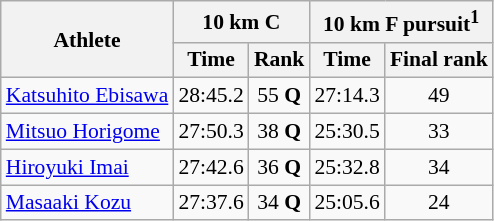<table class="wikitable" border="1" style="font-size:90%">
<tr>
<th rowspan=2>Athlete</th>
<th colspan=2>10 km C</th>
<th colspan=2>10 km F pursuit<sup>1</sup></th>
</tr>
<tr>
<th>Time</th>
<th>Rank</th>
<th>Time</th>
<th>Final rank</th>
</tr>
<tr>
<td><a href='#'>Katsuhito Ebisawa</a></td>
<td align=center>28:45.2</td>
<td align=center>55 <strong>Q</strong></td>
<td align=center>27:14.3</td>
<td align=center>49</td>
</tr>
<tr>
<td><a href='#'>Mitsuo Horigome</a></td>
<td align=center>27:50.3</td>
<td align=center>38 <strong>Q</strong></td>
<td align=center>25:30.5</td>
<td align=center>33</td>
</tr>
<tr>
<td><a href='#'>Hiroyuki Imai</a></td>
<td align=center>27:42.6</td>
<td align=center>36 <strong>Q</strong></td>
<td align=center>25:32.8</td>
<td align=center>34</td>
</tr>
<tr>
<td><a href='#'>Masaaki Kozu</a></td>
<td align=center>27:37.6</td>
<td align=center>34 <strong>Q</strong></td>
<td align=center>25:05.6</td>
<td align=center>24</td>
</tr>
</table>
